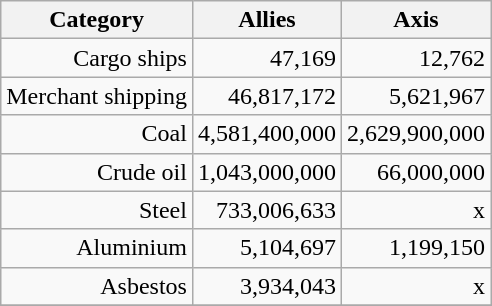<table class="wikitable" style="text-align: right">
<tr>
<th style="text-align:center">Category</th>
<th style="text-align:center">Allies</th>
<th style="text-align:center">Axis</th>
</tr>
<tr>
<td>Cargo ships</td>
<td>47,169</td>
<td>12,762</td>
</tr>
<tr>
<td>Merchant shipping</td>
<td>46,817,172</td>
<td>5,621,967</td>
</tr>
<tr>
<td>Coal</td>
<td>4,581,400,000</td>
<td>2,629,900,000</td>
</tr>
<tr>
<td>Crude oil</td>
<td>1,043,000,000</td>
<td>66,000,000</td>
</tr>
<tr>
<td>Steel</td>
<td>733,006,633</td>
<td>x</td>
</tr>
<tr>
<td>Aluminium</td>
<td>5,104,697</td>
<td>1,199,150</td>
</tr>
<tr>
<td>Asbestos</td>
<td>3,934,043</td>
<td>x</td>
</tr>
<tr>
</tr>
</table>
